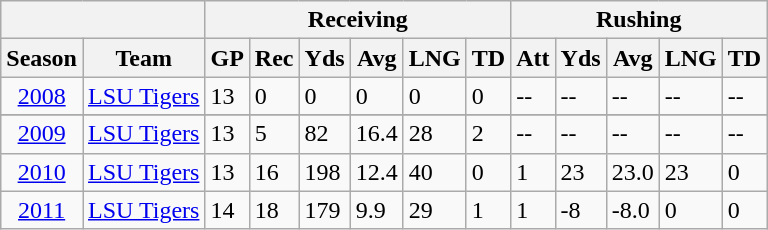<table class="wikitable">
<tr>
<th colspan="2"></th>
<th colspan="6" style="text-align:center;">Receiving</th>
<th colspan="5" style="text-align:center;">Rushing</th>
</tr>
<tr>
<th>Season</th>
<th>Team</th>
<th>GP</th>
<th>Rec</th>
<th>Yds</th>
<th>Avg</th>
<th>LNG</th>
<th>TD</th>
<th>Att</th>
<th>Yds</th>
<th>Avg</th>
<th>LNG</th>
<th>TD</th>
</tr>
<tr>
<td style="text-align:center;"><a href='#'>2008</a></td>
<td><a href='#'>LSU Tigers</a></td>
<td>13</td>
<td>0</td>
<td>0</td>
<td>0</td>
<td>0</td>
<td>0</td>
<td>--</td>
<td>--</td>
<td>--</td>
<td>--</td>
<td>--</td>
</tr>
<tr>
</tr>
<tr>
<td style="text-align:center;"><a href='#'>2009</a></td>
<td><a href='#'>LSU Tigers</a></td>
<td>13</td>
<td>5</td>
<td>82</td>
<td>16.4</td>
<td>28</td>
<td>2</td>
<td>--</td>
<td>--</td>
<td>--</td>
<td>--</td>
<td>--</td>
</tr>
<tr>
<td style="text-align:center;"><a href='#'>2010</a></td>
<td><a href='#'>LSU Tigers</a></td>
<td>13</td>
<td>16</td>
<td>198</td>
<td>12.4</td>
<td>40</td>
<td>0</td>
<td>1</td>
<td>23</td>
<td>23.0</td>
<td>23</td>
<td>0</td>
</tr>
<tr>
<td style="text-align:center;"><a href='#'>2011</a></td>
<td><a href='#'>LSU Tigers</a></td>
<td>14</td>
<td>18</td>
<td>179</td>
<td>9.9</td>
<td>29</td>
<td>1</td>
<td>1</td>
<td>-8</td>
<td>-8.0</td>
<td>0</td>
<td>0</td>
</tr>
</table>
